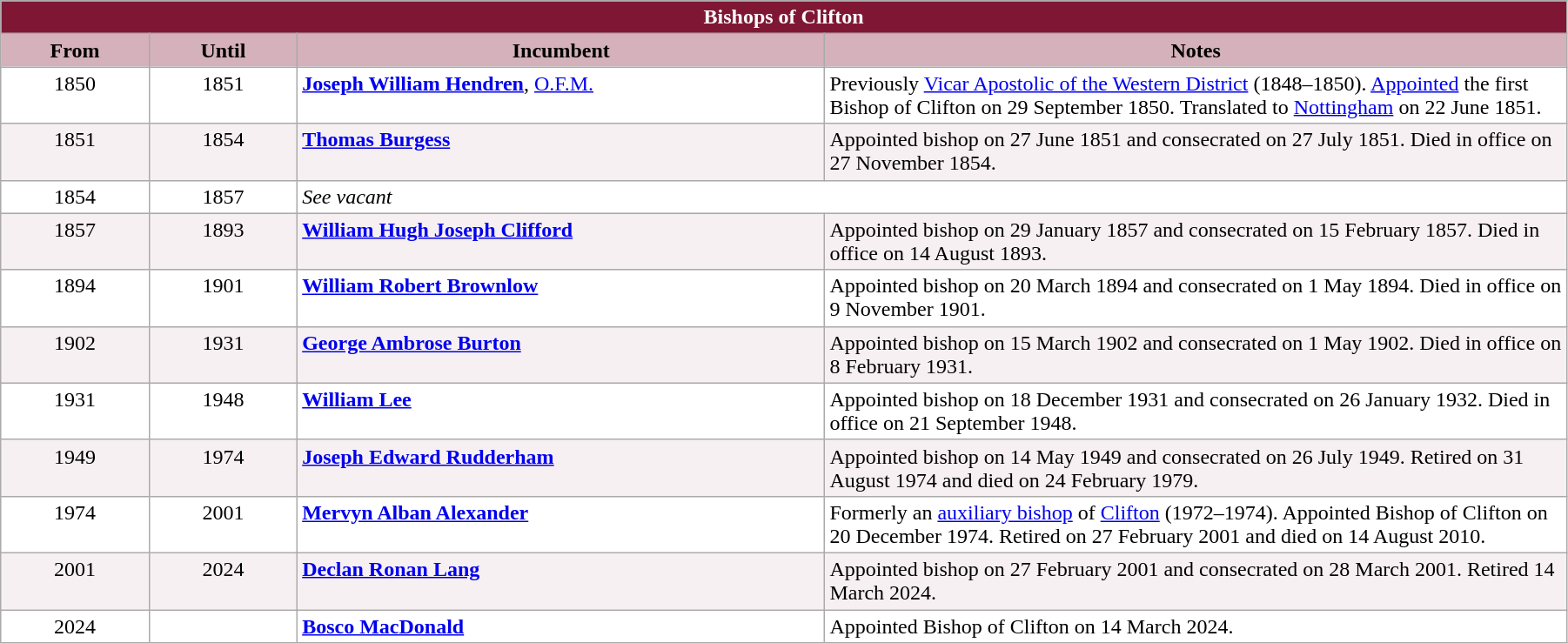<table class="wikitable" style="width:95%"; border="1">
<tr>
<th colspan="4" style="background-color: #7F1734; color: white;">Bishops of Clifton</th>
</tr>
<tr valign=center>
<th style="background-color:#D4B1BB" width="9%">From</th>
<th style="background-color:#D4B1BB" width="9%">Until</th>
<th style="background-color:#D4B1BB" width="32%">Incumbent</th>
<th style="background-color:#D4B1BB" width="45%">Notes</th>
</tr>
<tr valign=top bgcolor="white">
<td align="center">1850</td>
<td align="center">1851</td>
<td><strong><a href='#'>Joseph William Hendren</a></strong>, <a href='#'>O.F.M.</a></td>
<td>Previously <a href='#'>Vicar Apostolic of the Western District</a> (1848–1850). <a href='#'>Appointed</a> the first Bishop of Clifton on 29 September 1850. Translated to <a href='#'>Nottingham</a> on 22 June 1851.</td>
</tr>
<tr valign=top bgcolor="#F7F0F2">
<td align="center">1851</td>
<td align="center">1854</td>
<td><strong><a href='#'>Thomas Burgess</a></strong></td>
<td>Appointed bishop on 27 June 1851 and consecrated on 27 July 1851. Died in office on 27 November 1854.</td>
</tr>
<tr valign=top bgcolor="white">
<td align="center">1854</td>
<td align="center">1857</td>
<td colspan="2"><em>See vacant</em></td>
</tr>
<tr valign=top bgcolor="#F7F0F2">
<td align="center">1857</td>
<td align="center">1893</td>
<td><strong><a href='#'>William Hugh Joseph Clifford</a></strong></td>
<td>Appointed bishop on 29 January 1857 and consecrated on 15 February 1857. Died in office on 14 August 1893.</td>
</tr>
<tr valign=top bgcolor="white">
<td align="center">1894</td>
<td align="center">1901</td>
<td><strong><a href='#'>William Robert Brownlow</a></strong></td>
<td>Appointed bishop on 20 March 1894 and consecrated on 1 May 1894. Died in office on 9 November 1901.</td>
</tr>
<tr valign=top bgcolor="#F7F0F2">
<td align="center">1902</td>
<td align="center">1931</td>
<td><strong><a href='#'>George Ambrose Burton</a></strong></td>
<td>Appointed bishop on 15 March 1902 and consecrated on 1 May 1902. Died in office on 8 February 1931.</td>
</tr>
<tr valign=top bgcolor="white">
<td align="center">1931</td>
<td align="center">1948</td>
<td><strong><a href='#'>William Lee</a></strong></td>
<td>Appointed bishop on 18 December 1931 and consecrated on 26 January 1932. Died in office on 21 September 1948.</td>
</tr>
<tr valign=top bgcolor="#F7F0F2">
<td align="center">1949</td>
<td align="center">1974</td>
<td><strong><a href='#'>Joseph Edward Rudderham</a></strong></td>
<td>Appointed bishop on 14 May 1949 and consecrated on 26 July 1949. Retired on 31 August 1974 and died on 24 February 1979.</td>
</tr>
<tr valign=top bgcolor="white">
<td align="center">1974</td>
<td align="center">2001</td>
<td><strong><a href='#'>Mervyn Alban Alexander</a></strong></td>
<td>Formerly an <a href='#'>auxiliary bishop</a> of <a href='#'>Clifton</a> (1972–1974). Appointed Bishop of Clifton on 20 December 1974. Retired on 27 February 2001 and died on 14 August 2010.</td>
</tr>
<tr valign=top bgcolor="#F7F0F2">
<td align="center">2001</td>
<td align="center">2024</td>
<td><strong><a href='#'>Declan Ronan Lang</a></strong></td>
<td>Appointed bishop on 27 February 2001 and consecrated on 28 March 2001. Retired 14 March 2024.</td>
</tr>
<tr valign=top bgcolor="white">
<td align="center">2024</td>
<td align="center"></td>
<td><strong><a href='#'>Bosco MacDonald</a></strong></td>
<td>Appointed Bishop of Clifton on 14 March 2024.</td>
</tr>
</table>
